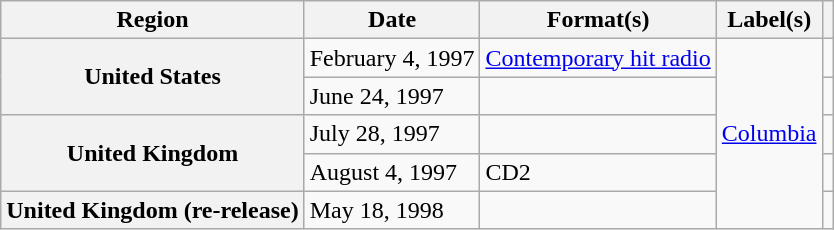<table class="wikitable plainrowheaders">
<tr>
<th scope="col">Region</th>
<th scope="col">Date</th>
<th scope="col">Format(s)</th>
<th scope="col">Label(s)</th>
<th scope="col"></th>
</tr>
<tr>
<th scope="row" rowspan="2">United States</th>
<td>February 4, 1997</td>
<td><a href='#'>Contemporary hit radio</a></td>
<td rowspan="5"><a href='#'>Columbia</a></td>
<td align="center"></td>
</tr>
<tr>
<td>June 24, 1997</td>
<td></td>
<td align="center"></td>
</tr>
<tr>
<th scope="row" rowspan="2">United Kingdom</th>
<td>July 28, 1997</td>
<td></td>
<td align="center"></td>
</tr>
<tr>
<td>August 4, 1997</td>
<td>CD2</td>
<td align="center"></td>
</tr>
<tr>
<th scope="row">United Kingdom (re-release)</th>
<td>May 18, 1998</td>
<td></td>
<td align="center"></td>
</tr>
</table>
